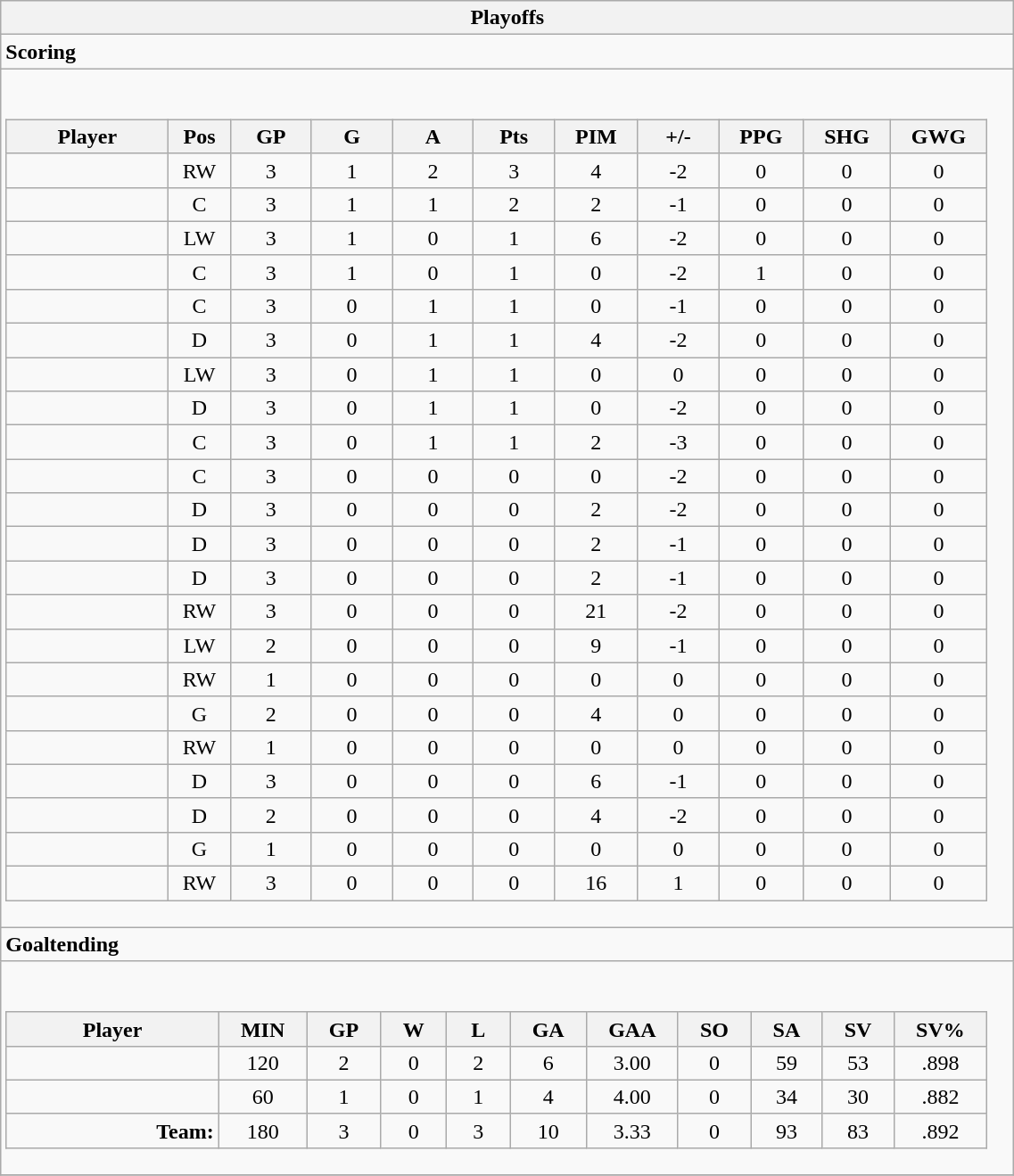<table class="wikitable collapsible " width="60%" border="1">
<tr>
<th>Playoffs</th>
</tr>
<tr>
<td class="tocccolors"><strong>Scoring</strong></td>
</tr>
<tr>
<td><br><table class="wikitable sortable">
<tr ALIGN="center">
<th bgcolor="#DDDDFF" width="10%">Player</th>
<th bgcolor="#DDDDFF" width="3%" title="Position">Pos</th>
<th bgcolor="#DDDDFF" width="5%" title="Games played">GP</th>
<th bgcolor="#DDDDFF" width="5%" title="Goals">G</th>
<th bgcolor="#DDDDFF" width="5%" title="Assists">A</th>
<th bgcolor="#DDDDFF" width="5%" title="Points">Pts</th>
<th bgcolor="#DDDDFF" width="5%" title="Penalties in Minutes">PIM</th>
<th bgcolor="#DDDDFF" width="5%" title="Plus/minus">+/-</th>
<th bgcolor="#DDDDFF" width="5%" title="Power play goals">PPG</th>
<th bgcolor="#DDDDFF" width="5%" title="Short-handed goals">SHG</th>
<th bgcolor="#DDDDFF" width="5%" title="Game-winning goals">GWG</th>
</tr>
<tr align="center">
<td align="right"></td>
<td>RW</td>
<td>3</td>
<td>1</td>
<td>2</td>
<td>3</td>
<td>4</td>
<td>-2</td>
<td>0</td>
<td>0</td>
<td>0</td>
</tr>
<tr align="center">
<td align="right"></td>
<td>C</td>
<td>3</td>
<td>1</td>
<td>1</td>
<td>2</td>
<td>2</td>
<td>-1</td>
<td>0</td>
<td>0</td>
<td>0</td>
</tr>
<tr align="center">
<td align="right"></td>
<td>LW</td>
<td>3</td>
<td>1</td>
<td>0</td>
<td>1</td>
<td>6</td>
<td>-2</td>
<td>0</td>
<td>0</td>
<td>0</td>
</tr>
<tr align="center">
<td align="right"></td>
<td>C</td>
<td>3</td>
<td>1</td>
<td>0</td>
<td>1</td>
<td>0</td>
<td>-2</td>
<td>1</td>
<td>0</td>
<td>0</td>
</tr>
<tr align="center">
<td align="right"></td>
<td>C</td>
<td>3</td>
<td>0</td>
<td>1</td>
<td>1</td>
<td>0</td>
<td>-1</td>
<td>0</td>
<td>0</td>
<td>0</td>
</tr>
<tr align="center">
<td align="right"></td>
<td>D</td>
<td>3</td>
<td>0</td>
<td>1</td>
<td>1</td>
<td>4</td>
<td>-2</td>
<td>0</td>
<td>0</td>
<td>0</td>
</tr>
<tr align="center">
<td align="right"></td>
<td>LW</td>
<td>3</td>
<td>0</td>
<td>1</td>
<td>1</td>
<td>0</td>
<td>0</td>
<td>0</td>
<td>0</td>
<td>0</td>
</tr>
<tr align="center">
<td align="right"></td>
<td>D</td>
<td>3</td>
<td>0</td>
<td>1</td>
<td>1</td>
<td>0</td>
<td>-2</td>
<td>0</td>
<td>0</td>
<td>0</td>
</tr>
<tr align="center">
<td align="right"></td>
<td>C</td>
<td>3</td>
<td>0</td>
<td>1</td>
<td>1</td>
<td>2</td>
<td>-3</td>
<td>0</td>
<td>0</td>
<td>0</td>
</tr>
<tr align="center">
<td align="right"></td>
<td>C</td>
<td>3</td>
<td>0</td>
<td>0</td>
<td>0</td>
<td>0</td>
<td>-2</td>
<td>0</td>
<td>0</td>
<td>0</td>
</tr>
<tr align="center">
<td align="right"></td>
<td>D</td>
<td>3</td>
<td>0</td>
<td>0</td>
<td>0</td>
<td>2</td>
<td>-2</td>
<td>0</td>
<td>0</td>
<td>0</td>
</tr>
<tr align="center">
<td align="right"></td>
<td>D</td>
<td>3</td>
<td>0</td>
<td>0</td>
<td>0</td>
<td>2</td>
<td>-1</td>
<td>0</td>
<td>0</td>
<td>0</td>
</tr>
<tr align="center">
<td align="right"></td>
<td>D</td>
<td>3</td>
<td>0</td>
<td>0</td>
<td>0</td>
<td>2</td>
<td>-1</td>
<td>0</td>
<td>0</td>
<td>0</td>
</tr>
<tr align="center">
<td align="right"></td>
<td>RW</td>
<td>3</td>
<td>0</td>
<td>0</td>
<td>0</td>
<td>21</td>
<td>-2</td>
<td>0</td>
<td>0</td>
<td>0</td>
</tr>
<tr align="center">
<td align="right"></td>
<td>LW</td>
<td>2</td>
<td>0</td>
<td>0</td>
<td>0</td>
<td>9</td>
<td>-1</td>
<td>0</td>
<td>0</td>
<td>0</td>
</tr>
<tr align="center">
<td align="right"></td>
<td>RW</td>
<td>1</td>
<td>0</td>
<td>0</td>
<td>0</td>
<td>0</td>
<td>0</td>
<td>0</td>
<td>0</td>
<td>0</td>
</tr>
<tr align="center">
<td align="right"></td>
<td>G</td>
<td>2</td>
<td>0</td>
<td>0</td>
<td>0</td>
<td>4</td>
<td>0</td>
<td>0</td>
<td>0</td>
<td>0</td>
</tr>
<tr align="center">
<td align="right"></td>
<td>RW</td>
<td>1</td>
<td>0</td>
<td>0</td>
<td>0</td>
<td>0</td>
<td>0</td>
<td>0</td>
<td>0</td>
<td>0</td>
</tr>
<tr align="center">
<td align="right"></td>
<td>D</td>
<td>3</td>
<td>0</td>
<td>0</td>
<td>0</td>
<td>6</td>
<td>-1</td>
<td>0</td>
<td>0</td>
<td>0</td>
</tr>
<tr align="center">
<td align="right"></td>
<td>D</td>
<td>2</td>
<td>0</td>
<td>0</td>
<td>0</td>
<td>4</td>
<td>-2</td>
<td>0</td>
<td>0</td>
<td>0</td>
</tr>
<tr align="center">
<td align="right"></td>
<td>G</td>
<td>1</td>
<td>0</td>
<td>0</td>
<td>0</td>
<td>0</td>
<td>0</td>
<td>0</td>
<td>0</td>
<td>0</td>
</tr>
<tr align="center">
<td align="right"></td>
<td>RW</td>
<td>3</td>
<td>0</td>
<td>0</td>
<td>0</td>
<td>16</td>
<td>1</td>
<td>0</td>
<td>0</td>
<td>0</td>
</tr>
</table>
</td>
</tr>
<tr>
<td class="toccolors"><strong>Goaltending</strong></td>
</tr>
<tr>
<td><br><table class="wikitable sortable">
<tr>
<th bgcolor="#DDDDFF" width="10%">Player</th>
<th width="3%" bgcolor="#DDDDFF" title="Minutes played">MIN</th>
<th width="3%" bgcolor="#DDDDFF" title="Games played in">GP</th>
<th width="3%" bgcolor="#DDDDFF" title="Wins">W</th>
<th width="3%" bgcolor="#DDDDFF"title="Losses">L</th>
<th width="3%" bgcolor="#DDDDFF" title="Goals against">GA</th>
<th width="3%" bgcolor="#DDDDFF" title="Goals against average">GAA</th>
<th width="3%" bgcolor="#DDDDFF" title="Shut-outs">SO</th>
<th width="3%" bgcolor="#DDDDFF" title="Shots against">SA</th>
<th width="3%" bgcolor="#DDDDFF" title="Shots saved">SV</th>
<th width="3%" bgcolor="#DDDDFF" title="Save percentage">SV%</th>
</tr>
<tr align="center">
<td align="right"></td>
<td>120</td>
<td>2</td>
<td>0</td>
<td>2</td>
<td>6</td>
<td>3.00</td>
<td>0</td>
<td>59</td>
<td>53</td>
<td>.898</td>
</tr>
<tr align="center">
<td align="right"></td>
<td>60</td>
<td>1</td>
<td>0</td>
<td>1</td>
<td>4</td>
<td>4.00</td>
<td>0</td>
<td>34</td>
<td>30</td>
<td>.882</td>
</tr>
<tr align="center">
<td align="right"><strong>Team:</strong></td>
<td>180</td>
<td>3</td>
<td>0</td>
<td>3</td>
<td>10</td>
<td>3.33</td>
<td>0</td>
<td>93</td>
<td>83</td>
<td>.892</td>
</tr>
</table>
</td>
</tr>
<tr>
</tr>
</table>
